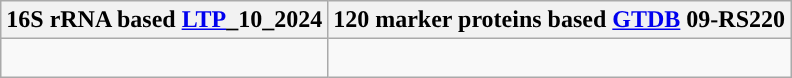<table class="wikitable">
<tr>
<th colspan=1>16S rRNA based <a href='#'>LTP</a>_10_2024</th>
<th colspan=1>120 marker proteins based <a href='#'>GTDB</a> 09-RS220</th>
</tr>
<tr>
<td style="vertical-align:top"><br></td>
<td><br></td>
</tr>
</table>
